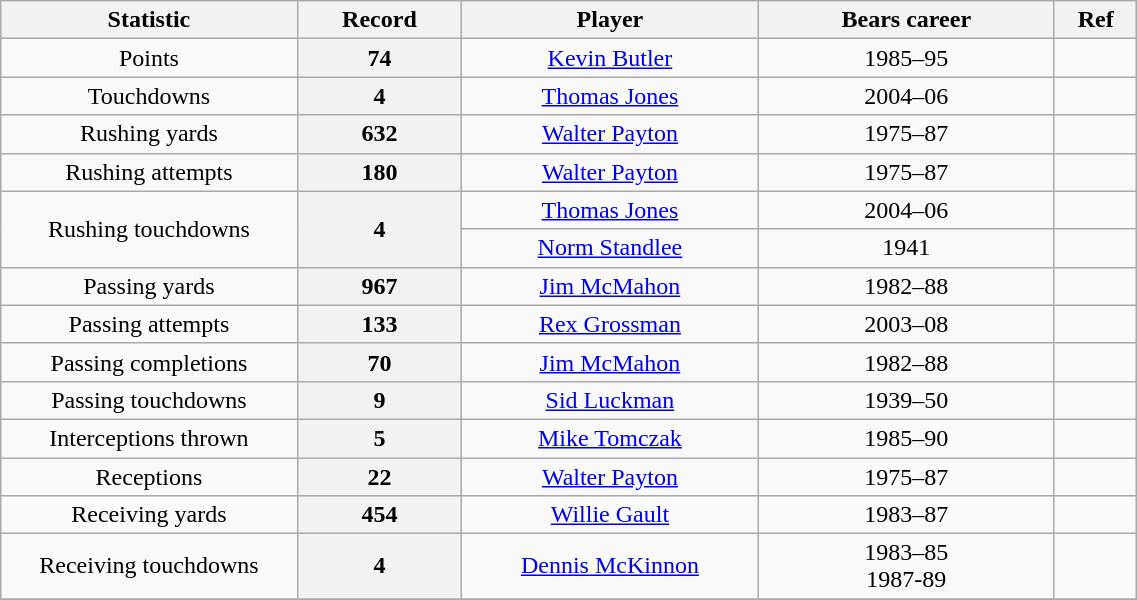<table class="sortable wikitable" style="text-align:center" width="60%">
<tr>
<th scope="col" width=18%>Statistic</th>
<th scope="col" width=10% class="unsortable">Record</th>
<th scope="col" width=18%>Player</th>
<th scope="col" width=18%>Bears career</th>
<th scope="col" width=5% class="unsortable">Ref</th>
</tr>
<tr>
<td>Points</td>
<th>74</th>
<td><a href='#'>Kevin Butler</a></td>
<td>1985–95</td>
<td></td>
</tr>
<tr>
<td>Touchdowns</td>
<th>4</th>
<td><a href='#'>Thomas Jones</a></td>
<td>2004–06</td>
<td></td>
</tr>
<tr>
<td>Rushing yards</td>
<th>632</th>
<td><a href='#'>Walter Payton</a></td>
<td>1975–87</td>
<td></td>
</tr>
<tr>
<td>Rushing attempts</td>
<th>180</th>
<td><a href='#'>Walter Payton</a></td>
<td>1975–87</td>
<td></td>
</tr>
<tr>
<td rowSpan="2">Rushing touchdowns</td>
<th rowSpan="2">4</th>
<td><a href='#'>Thomas Jones</a></td>
<td>2004–06</td>
<td></td>
</tr>
<tr>
<td><a href='#'>Norm Standlee</a></td>
<td>1941</td>
<td></td>
</tr>
<tr>
<td>Passing yards</td>
<th>967</th>
<td><a href='#'>Jim McMahon</a></td>
<td>1982–88</td>
<td></td>
</tr>
<tr>
<td>Passing attempts</td>
<th>133</th>
<td><a href='#'>Rex Grossman</a></td>
<td>2003–08</td>
<td></td>
</tr>
<tr>
<td>Passing completions</td>
<th>70</th>
<td><a href='#'>Jim McMahon</a></td>
<td>1982–88</td>
<td></td>
</tr>
<tr>
<td>Passing touchdowns</td>
<th>9</th>
<td><a href='#'>Sid Luckman</a></td>
<td>1939–50</td>
<td></td>
</tr>
<tr>
<td>Interceptions thrown</td>
<th>5</th>
<td><a href='#'>Mike Tomczak</a></td>
<td>1985–90</td>
<td></td>
</tr>
<tr>
<td>Receptions</td>
<th>22</th>
<td><a href='#'>Walter Payton</a></td>
<td>1975–87</td>
<td></td>
</tr>
<tr>
<td>Receiving yards</td>
<th>454</th>
<td><a href='#'>Willie Gault</a></td>
<td>1983–87</td>
<td></td>
</tr>
<tr>
<td>Receiving touchdowns</td>
<th>4</th>
<td><a href='#'>Dennis McKinnon</a></td>
<td>1983–85<br>1987-89</td>
<td></td>
</tr>
<tr>
</tr>
</table>
